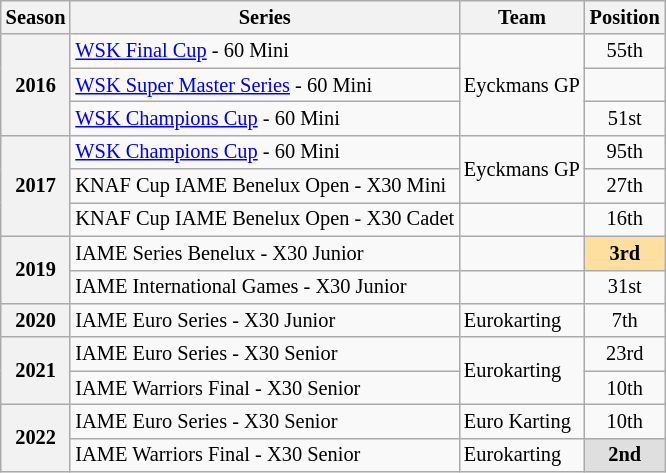<table class="wikitable" style="font-size: 85%; text-align:center">
<tr>
<th>Season</th>
<th>Series</th>
<th>Team</th>
<th>Position</th>
</tr>
<tr>
<th rowspan="3">2016</th>
<td align="left"><a href='#'>WSK Final Cup</a> - 60 Mini</td>
<td rowspan="3" align="left">Eyckmans GP</td>
<td>55th</td>
</tr>
<tr>
<td align="left"><a href='#'>WSK Super Master Series</a> - 60 Mini</td>
<td></td>
</tr>
<tr>
<td align="left"><a href='#'>WSK Champions Cup</a> - 60 Mini</td>
<td>51st</td>
</tr>
<tr>
<th rowspan="3">2017</th>
<td align="left"><a href='#'>WSK Champions Cup</a> - 60 Mini</td>
<td rowspan="2" align="left">Eyckmans GP</td>
<td>95th</td>
</tr>
<tr>
<td align="left">KNAF Cup IAME Benelux Open - X30 Mini</td>
<td>27th</td>
</tr>
<tr>
<td align="left">KNAF Cup IAME Benelux Open - X30 Cadet</td>
<td align="left"></td>
<td>16th</td>
</tr>
<tr>
<th rowspan="2">2019</th>
<td align="left">IAME Series Benelux - X30 Junior</td>
<td align="left"></td>
<td style="background:#FFDF9F"><strong>3rd</strong></td>
</tr>
<tr>
<td align="left">IAME International Games - X30 Junior</td>
<td align="left"></td>
<td>31st</td>
</tr>
<tr>
<th>2020</th>
<td align="left">IAME Euro Series - X30 Junior</td>
<td align="left">Eurokarting</td>
<td>7th</td>
</tr>
<tr>
<th rowspan="2">2021</th>
<td align="left">IAME Euro Series - X30 Senior</td>
<td rowspan="2" align="left">Eurokarting</td>
<td>23rd</td>
</tr>
<tr>
<td align="left">IAME Warriors Final - X30 Senior</td>
<td>10th</td>
</tr>
<tr>
<th rowspan="2">2022</th>
<td align="left">IAME Euro Series - X30 Senior</td>
<td align="left">Euro Karting</td>
<td>10th</td>
</tr>
<tr>
<td align="left">IAME Warriors Final - X30 Senior</td>
<td align="left">Eurokarting</td>
<td style="background:#DFDFDF"><strong>2nd</strong></td>
</tr>
</table>
